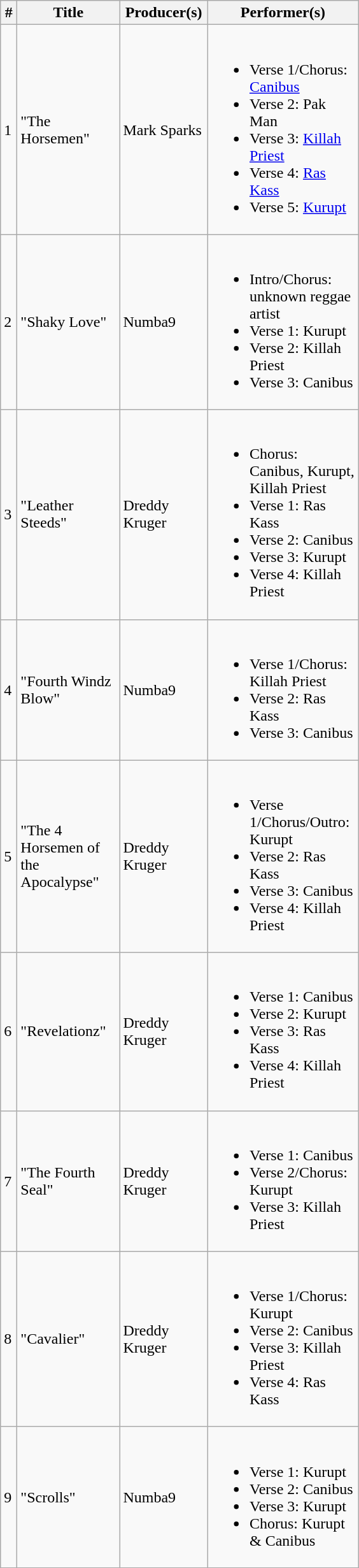<table class="wikitable">
<tr>
<th align="center" width="10">#</th>
<th align="center" width="100">Title</th>
<th align="center" width="85">Producer(s)</th>
<th align="center" width="150">Performer(s)</th>
</tr>
<tr>
<td>1</td>
<td>"The Horsemen"</td>
<td>Mark Sparks</td>
<td><br><ul><li>Verse 1/Chorus: <a href='#'>Canibus</a></li><li>Verse 2: Pak Man</li><li>Verse 3: <a href='#'>Killah Priest</a></li><li>Verse 4: <a href='#'>Ras Kass</a></li><li>Verse 5: <a href='#'>Kurupt</a></li></ul></td>
</tr>
<tr>
<td>2</td>
<td>"Shaky Love"</td>
<td>Numba9</td>
<td><br><ul><li>Intro/Chorus: unknown reggae artist</li><li>Verse 1: Kurupt</li><li>Verse 2: Killah Priest</li><li>Verse 3: Canibus</li></ul></td>
</tr>
<tr>
<td>3</td>
<td>"Leather Steeds"</td>
<td>Dreddy Kruger</td>
<td><br><ul><li>Chorus: Canibus, Kurupt, Killah Priest</li><li>Verse 1: Ras Kass</li><li>Verse 2: Canibus</li><li>Verse 3: Kurupt</li><li>Verse 4: Killah Priest</li></ul></td>
</tr>
<tr>
<td>4</td>
<td>"Fourth Windz Blow"</td>
<td>Numba9</td>
<td><br><ul><li>Verse 1/Chorus: Killah Priest</li><li>Verse 2: Ras Kass</li><li>Verse 3: Canibus</li></ul></td>
</tr>
<tr>
<td>5</td>
<td>"The 4 Horsemen of the Apocalypse"</td>
<td>Dreddy Kruger</td>
<td><br><ul><li>Verse 1/Chorus/Outro: Kurupt</li><li>Verse 2: Ras Kass</li><li>Verse 3: Canibus</li><li>Verse 4: Killah Priest</li></ul></td>
</tr>
<tr>
<td>6</td>
<td>"Revelationz"</td>
<td>Dreddy Kruger</td>
<td><br><ul><li>Verse 1: Canibus</li><li>Verse 2: Kurupt</li><li>Verse 3: Ras Kass</li><li>Verse 4: Killah Priest</li></ul></td>
</tr>
<tr>
<td>7</td>
<td>"The Fourth Seal"</td>
<td>Dreddy Kruger</td>
<td><br><ul><li>Verse 1: Canibus</li><li>Verse 2/Chorus: Kurupt</li><li>Verse 3: Killah Priest</li></ul></td>
</tr>
<tr>
<td>8</td>
<td>"Cavalier"</td>
<td>Dreddy Kruger</td>
<td><br><ul><li>Verse 1/Chorus: Kurupt</li><li>Verse 2: Canibus</li><li>Verse 3: Killah Priest</li><li>Verse 4: Ras Kass</li></ul></td>
</tr>
<tr>
<td>9</td>
<td>"Scrolls"</td>
<td>Numba9</td>
<td><br><ul><li>Verse 1: Kurupt</li><li>Verse 2: Canibus</li><li>Verse 3: Kurupt</li><li>Chorus: Kurupt & Canibus</li></ul></td>
</tr>
</table>
